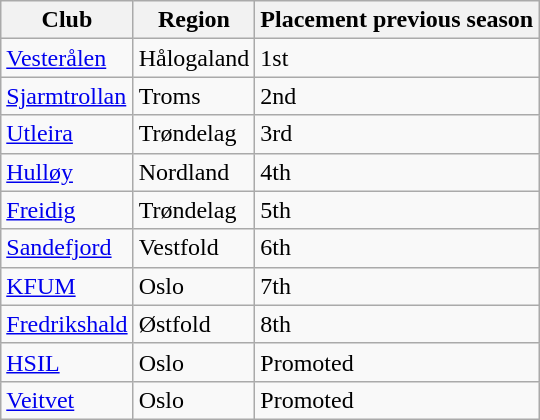<table class="wikitable sortable">
<tr>
<th>Club</th>
<th>Region</th>
<th>Placement previous season</th>
</tr>
<tr>
<td><a href='#'>Vesterålen</a></td>
<td>Hålogaland</td>
<td>1st</td>
</tr>
<tr>
<td><a href='#'>Sjarmtrollan</a></td>
<td>Troms</td>
<td>2nd</td>
</tr>
<tr>
<td><a href='#'>Utleira</a></td>
<td>Trøndelag</td>
<td>3rd</td>
</tr>
<tr>
<td><a href='#'>Hulløy</a></td>
<td>Nordland</td>
<td>4th</td>
</tr>
<tr>
<td><a href='#'>Freidig</a></td>
<td>Trøndelag</td>
<td>5th</td>
</tr>
<tr>
<td><a href='#'>Sandefjord</a></td>
<td>Vestfold</td>
<td>6th</td>
</tr>
<tr>
<td><a href='#'>KFUM</a></td>
<td>Oslo</td>
<td>7th</td>
</tr>
<tr>
<td><a href='#'>Fredrikshald</a></td>
<td>Østfold</td>
<td>8th</td>
</tr>
<tr>
<td><a href='#'>HSIL</a></td>
<td>Oslo</td>
<td>Promoted</td>
</tr>
<tr>
<td><a href='#'>Veitvet</a></td>
<td>Oslo</td>
<td>Promoted</td>
</tr>
</table>
